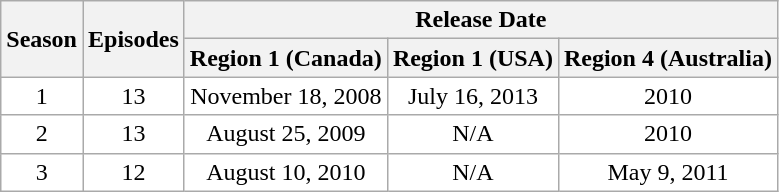<table class="wikitable" style="text-align:center; background:#fff;">
<tr>
<th rowspan=2>Season</th>
<th rowspan=2>Episodes</th>
<th colspan="3">Release Date</th>
</tr>
<tr>
<th>Region 1 (Canada)</th>
<th>Region 1 (USA)</th>
<th>Region 4 (Australia)</th>
</tr>
<tr>
<td>1</td>
<td>13</td>
<td>November 18, 2008</td>
<td>July 16, 2013</td>
<td>2010</td>
</tr>
<tr>
<td>2</td>
<td>13</td>
<td>August 25, 2009</td>
<td>N/A</td>
<td>2010</td>
</tr>
<tr>
<td>3</td>
<td>12</td>
<td>August 10, 2010</td>
<td>N/A</td>
<td>May 9, 2011</td>
</tr>
</table>
